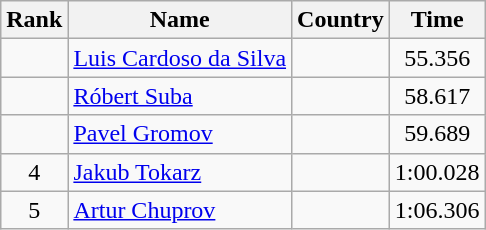<table class="wikitable" style="text-align:center">
<tr>
<th>Rank</th>
<th>Name</th>
<th>Country</th>
<th>Time</th>
</tr>
<tr>
<td></td>
<td align="left"><a href='#'>Luis Cardoso da Silva</a></td>
<td align="left"></td>
<td>55.356</td>
</tr>
<tr>
<td></td>
<td align="left"><a href='#'>Róbert Suba</a></td>
<td align="left"></td>
<td>58.617</td>
</tr>
<tr>
<td></td>
<td align="left"><a href='#'>Pavel Gromov</a></td>
<td align="left"></td>
<td>59.689</td>
</tr>
<tr>
<td>4</td>
<td align="left"><a href='#'>Jakub Tokarz</a></td>
<td align="left"></td>
<td>1:00.028</td>
</tr>
<tr>
<td>5</td>
<td align="left"><a href='#'>Artur Chuprov</a></td>
<td align="left"></td>
<td>1:06.306</td>
</tr>
</table>
